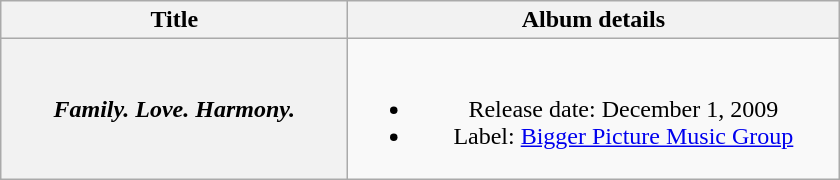<table class="wikitable plainrowheaders" style="text-align:center;">
<tr>
<th style="width:14em;">Title</th>
<th style="width:20em;">Album details</th>
</tr>
<tr>
<th scope="row"><em>Family. Love. Harmony.</em></th>
<td><br><ul><li>Release date: December 1, 2009</li><li>Label: <a href='#'>Bigger Picture Music Group</a></li></ul></td>
</tr>
</table>
